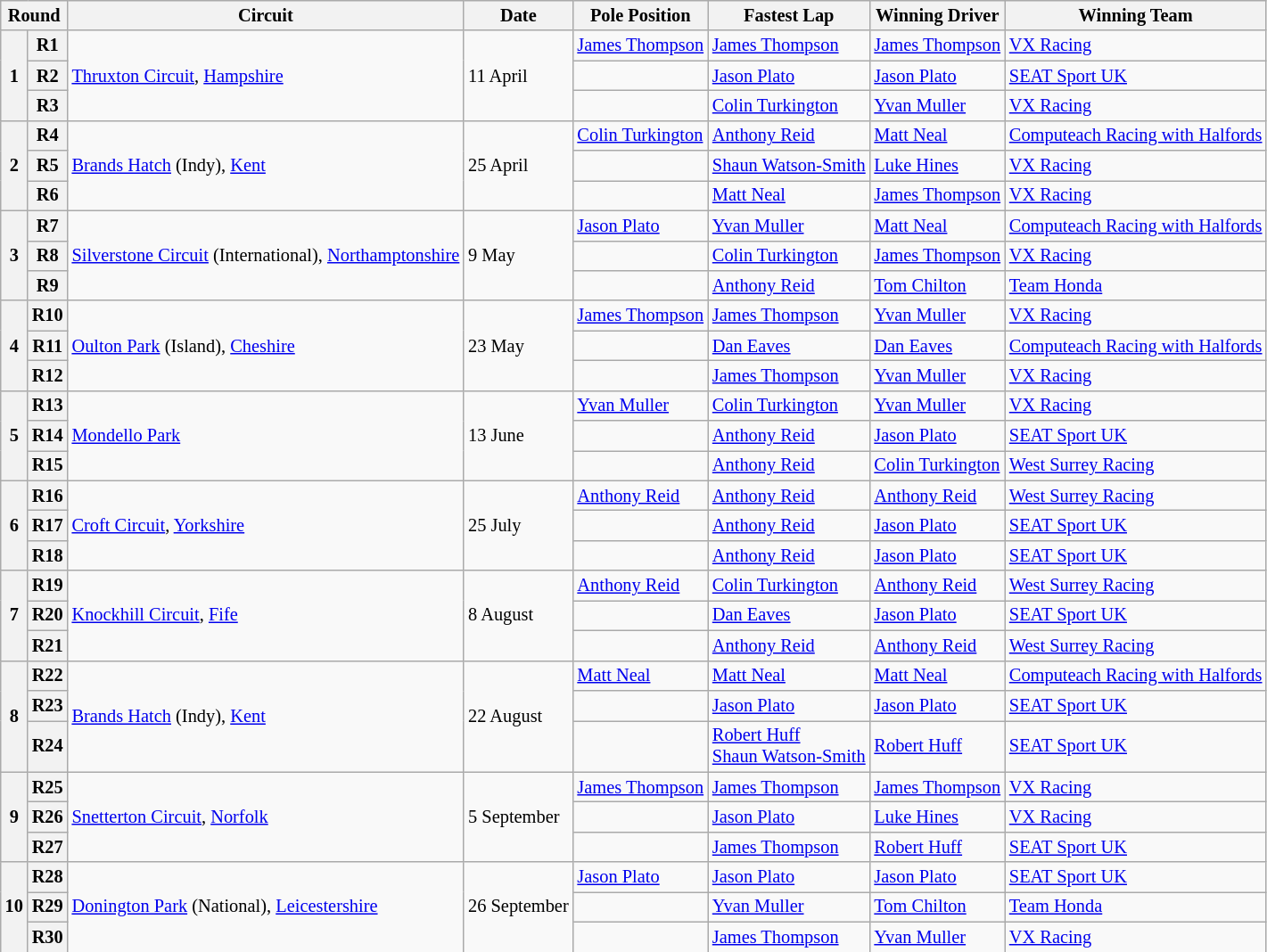<table class="wikitable" style="font-size: 85%">
<tr>
<th colspan=2>Round</th>
<th>Circuit</th>
<th>Date</th>
<th>Pole Position</th>
<th>Fastest Lap</th>
<th>Winning Driver</th>
<th>Winning Team</th>
</tr>
<tr>
<th rowspan=3>1</th>
<th>R1</th>
<td rowspan=3><a href='#'>Thruxton Circuit</a>, <a href='#'>Hampshire</a></td>
<td rowspan=3>11 April</td>
<td> <a href='#'>James Thompson</a></td>
<td> <a href='#'>James Thompson</a></td>
<td> <a href='#'>James Thompson</a></td>
<td><a href='#'>VX Racing</a></td>
</tr>
<tr>
<th>R2</th>
<td></td>
<td> <a href='#'>Jason Plato</a></td>
<td> <a href='#'>Jason Plato</a></td>
<td><a href='#'>SEAT Sport UK</a></td>
</tr>
<tr>
<th>R3</th>
<td></td>
<td> <a href='#'>Colin Turkington</a></td>
<td> <a href='#'>Yvan Muller</a></td>
<td><a href='#'>VX Racing</a></td>
</tr>
<tr>
<th rowspan=3>2</th>
<th>R4</th>
<td rowspan=3><a href='#'>Brands Hatch</a> (Indy), <a href='#'>Kent</a></td>
<td rowspan=3>25 April</td>
<td> <a href='#'>Colin Turkington</a></td>
<td> <a href='#'>Anthony Reid</a></td>
<td> <a href='#'>Matt Neal</a></td>
<td><a href='#'>Computeach Racing with Halfords</a></td>
</tr>
<tr>
<th>R5</th>
<td></td>
<td nowrap> <a href='#'>Shaun Watson-Smith</a></td>
<td> <a href='#'>Luke Hines</a></td>
<td><a href='#'>VX Racing</a></td>
</tr>
<tr>
<th>R6</th>
<td></td>
<td> <a href='#'>Matt Neal</a></td>
<td> <a href='#'>James Thompson</a></td>
<td><a href='#'>VX Racing</a></td>
</tr>
<tr>
<th rowspan=3>3</th>
<th>R7</th>
<td rowspan=3 nowrap><a href='#'>Silverstone Circuit</a> (International), <a href='#'>Northamptonshire</a></td>
<td rowspan=3>9 May</td>
<td> <a href='#'>Jason Plato</a></td>
<td> <a href='#'>Yvan Muller</a></td>
<td> <a href='#'>Matt Neal</a></td>
<td><a href='#'>Computeach Racing with Halfords</a></td>
</tr>
<tr>
<th>R8</th>
<td></td>
<td> <a href='#'>Colin Turkington</a></td>
<td> <a href='#'>James Thompson</a></td>
<td><a href='#'>VX Racing</a></td>
</tr>
<tr>
<th>R9</th>
<td></td>
<td> <a href='#'>Anthony Reid</a></td>
<td> <a href='#'>Tom Chilton</a></td>
<td><a href='#'>Team Honda</a></td>
</tr>
<tr>
<th rowspan=3>4</th>
<th>R10</th>
<td rowspan=3><a href='#'>Oulton Park</a> (Island), <a href='#'>Cheshire</a></td>
<td rowspan=3>23 May</td>
<td> <a href='#'>James Thompson</a></td>
<td> <a href='#'>James Thompson</a></td>
<td> <a href='#'>Yvan Muller</a></td>
<td><a href='#'>VX Racing</a></td>
</tr>
<tr>
<th>R11</th>
<td></td>
<td> <a href='#'>Dan Eaves</a></td>
<td> <a href='#'>Dan Eaves</a></td>
<td><a href='#'>Computeach Racing with Halfords</a></td>
</tr>
<tr>
<th>R12</th>
<td></td>
<td> <a href='#'>James Thompson</a></td>
<td> <a href='#'>Yvan Muller</a></td>
<td><a href='#'>VX Racing</a></td>
</tr>
<tr>
<th rowspan=3>5</th>
<th>R13</th>
<td rowspan=3><a href='#'>Mondello Park</a></td>
<td rowspan=3>13 June</td>
<td> <a href='#'>Yvan Muller</a></td>
<td> <a href='#'>Colin Turkington</a></td>
<td> <a href='#'>Yvan Muller</a></td>
<td><a href='#'>VX Racing</a></td>
</tr>
<tr>
<th>R14</th>
<td></td>
<td> <a href='#'>Anthony Reid</a></td>
<td> <a href='#'>Jason Plato</a></td>
<td><a href='#'>SEAT Sport UK</a></td>
</tr>
<tr>
<th>R15</th>
<td></td>
<td> <a href='#'>Anthony Reid</a></td>
<td> <a href='#'>Colin Turkington</a></td>
<td><a href='#'>West Surrey Racing</a></td>
</tr>
<tr>
<th rowspan=3>6</th>
<th>R16</th>
<td rowspan=3><a href='#'>Croft Circuit</a>, <a href='#'>Yorkshire</a></td>
<td rowspan=3>25 July</td>
<td> <a href='#'>Anthony Reid</a></td>
<td> <a href='#'>Anthony Reid</a></td>
<td> <a href='#'>Anthony Reid</a></td>
<td><a href='#'>West Surrey Racing</a></td>
</tr>
<tr>
<th>R17</th>
<td></td>
<td> <a href='#'>Anthony Reid</a></td>
<td> <a href='#'>Jason Plato</a></td>
<td><a href='#'>SEAT Sport UK</a></td>
</tr>
<tr>
<th>R18</th>
<td></td>
<td> <a href='#'>Anthony Reid</a></td>
<td> <a href='#'>Jason Plato</a></td>
<td><a href='#'>SEAT Sport UK</a></td>
</tr>
<tr>
<th rowspan=3>7</th>
<th>R19</th>
<td rowspan=3><a href='#'>Knockhill Circuit</a>, <a href='#'>Fife</a></td>
<td rowspan=3>8 August</td>
<td> <a href='#'>Anthony Reid</a></td>
<td> <a href='#'>Colin Turkington</a></td>
<td> <a href='#'>Anthony Reid</a></td>
<td><a href='#'>West Surrey Racing</a></td>
</tr>
<tr>
<th>R20</th>
<td></td>
<td> <a href='#'>Dan Eaves</a></td>
<td> <a href='#'>Jason Plato</a></td>
<td><a href='#'>SEAT Sport UK</a></td>
</tr>
<tr>
<th>R21</th>
<td></td>
<td> <a href='#'>Anthony Reid</a></td>
<td> <a href='#'>Anthony Reid</a></td>
<td><a href='#'>West Surrey Racing</a></td>
</tr>
<tr>
<th rowspan=3>8</th>
<th>R22</th>
<td rowspan=3><a href='#'>Brands Hatch</a> (Indy), <a href='#'>Kent</a></td>
<td rowspan=3>22 August</td>
<td> <a href='#'>Matt Neal</a></td>
<td> <a href='#'>Matt Neal</a></td>
<td> <a href='#'>Matt Neal</a></td>
<td nowrap><a href='#'>Computeach Racing with Halfords</a></td>
</tr>
<tr>
<th>R23</th>
<td></td>
<td> <a href='#'>Jason Plato</a></td>
<td> <a href='#'>Jason Plato</a></td>
<td><a href='#'>SEAT Sport UK</a></td>
</tr>
<tr>
<th>R24</th>
<td></td>
<td> <a href='#'>Robert Huff</a><br> <a href='#'>Shaun Watson-Smith</a></td>
<td> <a href='#'>Robert Huff</a></td>
<td><a href='#'>SEAT Sport UK</a></td>
</tr>
<tr>
<th rowspan=3>9</th>
<th>R25</th>
<td rowspan=3><a href='#'>Snetterton Circuit</a>, <a href='#'>Norfolk</a></td>
<td rowspan=3>5 September</td>
<td nowrap> <a href='#'>James Thompson</a></td>
<td nowrap> <a href='#'>James Thompson</a></td>
<td nowrap> <a href='#'>James Thompson</a></td>
<td><a href='#'>VX Racing</a></td>
</tr>
<tr>
<th>R26</th>
<td></td>
<td> <a href='#'>Jason Plato</a></td>
<td> <a href='#'>Luke Hines</a></td>
<td><a href='#'>VX Racing</a></td>
</tr>
<tr>
<th>R27</th>
<td></td>
<td> <a href='#'>James Thompson</a></td>
<td> <a href='#'>Robert Huff</a></td>
<td><a href='#'>SEAT Sport UK</a></td>
</tr>
<tr>
<th rowspan=3>10</th>
<th>R28</th>
<td rowspan=3><a href='#'>Donington Park</a> (National), <a href='#'>Leicestershire</a></td>
<td rowspan=3 nowrap>26 September</td>
<td> <a href='#'>Jason Plato</a></td>
<td> <a href='#'>Jason Plato</a></td>
<td> <a href='#'>Jason Plato</a></td>
<td><a href='#'>SEAT Sport UK</a></td>
</tr>
<tr>
<th>R29</th>
<td></td>
<td> <a href='#'>Yvan Muller</a></td>
<td> <a href='#'>Tom Chilton</a></td>
<td><a href='#'>Team Honda</a></td>
</tr>
<tr>
<th>R30</th>
<td></td>
<td> <a href='#'>James Thompson</a></td>
<td> <a href='#'>Yvan Muller</a></td>
<td><a href='#'>VX Racing</a></td>
</tr>
</table>
